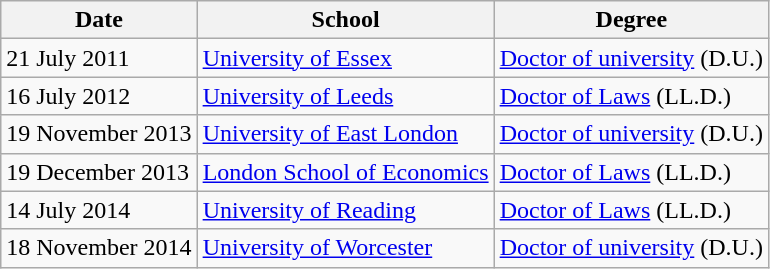<table class="wikitable">
<tr>
<th>Date</th>
<th>School</th>
<th>Degree</th>
</tr>
<tr>
<td>21 July 2011</td>
<td><a href='#'>University of Essex</a></td>
<td><a href='#'>Doctor of university</a> (D.U.)</td>
</tr>
<tr>
<td>16 July 2012</td>
<td><a href='#'>University of Leeds</a></td>
<td><a href='#'>Doctor of Laws</a> (LL.D.)</td>
</tr>
<tr>
<td>19 November 2013</td>
<td><a href='#'>University of East London</a></td>
<td><a href='#'>Doctor of university</a> (D.U.)</td>
</tr>
<tr>
<td>19 December 2013</td>
<td><a href='#'>London School of Economics</a></td>
<td><a href='#'>Doctor of Laws</a> (LL.D.)</td>
</tr>
<tr>
<td>14 July 2014</td>
<td><a href='#'>University of Reading</a></td>
<td><a href='#'>Doctor of Laws</a> (LL.D.)</td>
</tr>
<tr>
<td>18 November 2014</td>
<td><a href='#'>University of Worcester</a></td>
<td><a href='#'>Doctor of university</a> (D.U.)</td>
</tr>
</table>
